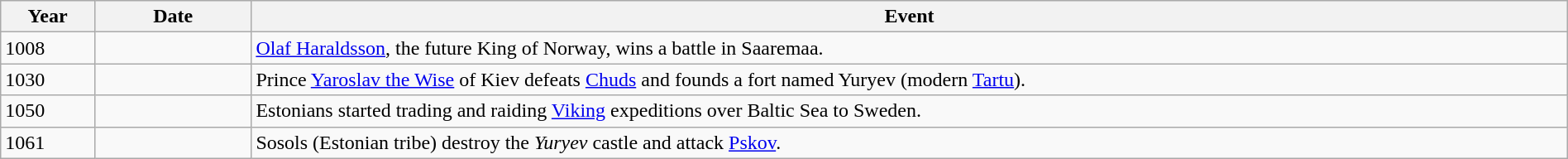<table class="wikitable" width="100%">
<tr>
<th style="width:6%">Year</th>
<th style="width:10%">Date</th>
<th>Event</th>
</tr>
<tr>
<td>1008</td>
<td></td>
<td><a href='#'>Olaf Haraldsson</a>, the future King of Norway, wins a battle in Saaremaa.</td>
</tr>
<tr>
<td>1030</td>
<td></td>
<td>Prince <a href='#'>Yaroslav the Wise</a> of Kiev defeats <a href='#'>Chuds</a> and founds a fort named Yuryev (modern <a href='#'>Tartu</a>).</td>
</tr>
<tr>
<td>1050</td>
<td></td>
<td>Estonians started trading and raiding <a href='#'>Viking</a> expeditions over Baltic Sea to Sweden.</td>
</tr>
<tr>
<td>1061</td>
<td></td>
<td>Sosols (Estonian tribe) destroy the <em>Yuryev</em> castle and attack <a href='#'>Pskov</a>.</td>
</tr>
</table>
